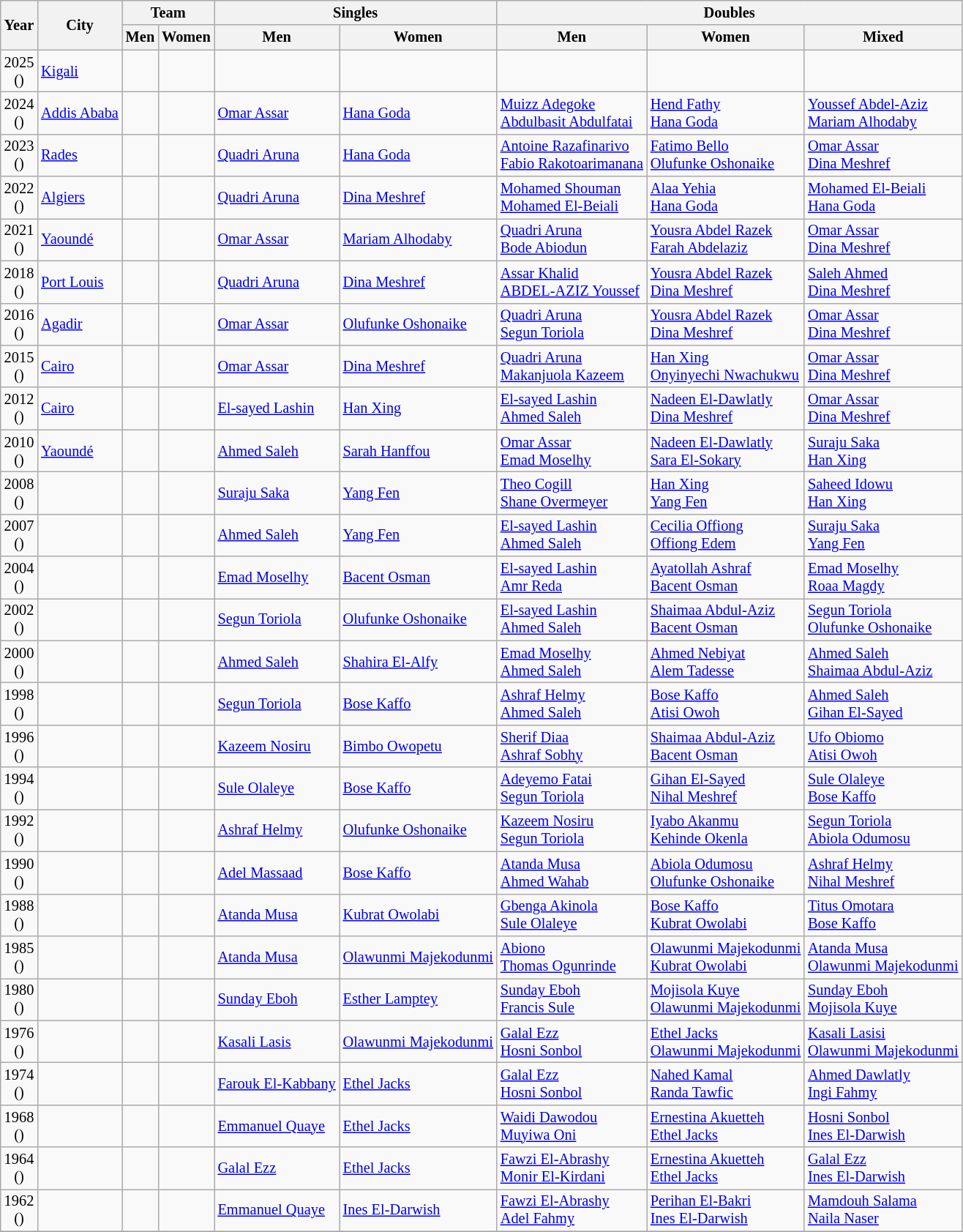<table class=wikitable style="font-size:85%;">
<tr>
<th rowspan=2>Year</th>
<th rowspan=2>City</th>
<th colspan=2>Team</th>
<th colspan=2>Singles</th>
<th colspan=3>Doubles</th>
</tr>
<tr>
<th>Men</th>
<th>Women</th>
<th>Men</th>
<th>Women</th>
<th>Men</th>
<th>Women</th>
<th>Mixed</th>
</tr>
<tr>
<td align=center>2025<br>()</td>
<td> <a href='#'>Kigali</a></td>
<td></td>
<td></td>
<td></td>
<td></td>
<td></td>
<td></td>
<td></td>
</tr>
<tr>
<td align=center>2024<br>()</td>
<td> <a href='#'>Addis Ababa</a></td>
<td></td>
<td></td>
<td> <a href='#'>Omar Assar</a></td>
<td> <a href='#'>Hana Goda</a></td>
<td> <a href='#'>Muizz Adegoke</a> <br>  <a href='#'>Abdulbasit Abdulfatai</a></td>
<td> <a href='#'>Hend Fathy</a> <br>  <a href='#'>Hana Goda</a></td>
<td> <a href='#'>Youssef Abdel-Aziz</a> <br>  <a href='#'>Mariam Alhodaby</a></td>
</tr>
<tr>
<td align=center>2023<br>()</td>
<td> <a href='#'>Rades</a></td>
<td></td>
<td></td>
<td> <a href='#'>Quadri Aruna</a></td>
<td> <a href='#'>Hana Goda</a></td>
<td> <a href='#'>Antoine Razafinarivo</a> <br>  <a href='#'>Fabio Rakotoarimanana</a></td>
<td> <a href='#'>Fatimo Bello</a> <br>  <a href='#'>Olufunke Oshonaike</a></td>
<td> <a href='#'>Omar Assar</a> <br>  <a href='#'>Dina Meshref</a></td>
</tr>
<tr>
<td align=center>2022<br>()</td>
<td> <a href='#'>Algiers</a></td>
<td></td>
<td></td>
<td> <a href='#'>Quadri Aruna</a></td>
<td> <a href='#'>Dina Meshref</a></td>
<td> <a href='#'>Mohamed Shouman</a> <br>  <a href='#'>Mohamed El-Beiali</a></td>
<td> <a href='#'>Alaa Yehia</a> <br>  <a href='#'>Hana Goda</a></td>
<td> <a href='#'>Mohamed El-Beiali</a> <br>  <a href='#'>Hana Goda</a></td>
</tr>
<tr>
<td align=center>2021<br>()</td>
<td> <a href='#'>Yaoundé</a></td>
<td></td>
<td></td>
<td> <a href='#'>Omar Assar</a></td>
<td> <a href='#'>Mariam Alhodaby</a></td>
<td> <a href='#'>Quadri Aruna</a> <br>  <a href='#'>Bode Abiodun</a></td>
<td> <a href='#'>Yousra Abdel Razek</a> <br>  <a href='#'>Farah Abdelaziz</a></td>
<td> <a href='#'>Omar Assar</a> <br>  <a href='#'>Dina Meshref</a></td>
</tr>
<tr>
<td align=center>2018<br>()</td>
<td> <a href='#'>Port Louis</a></td>
<td></td>
<td></td>
<td> <a href='#'>Quadri Aruna</a></td>
<td> <a href='#'>Dina Meshref</a></td>
<td> <a href='#'>Assar Khalid</a> <br>  <a href='#'>ABDEL-AZIZ Youssef</a></td>
<td> <a href='#'>Yousra Abdel Razek</a> <br>  <a href='#'>Dina Meshref</a></td>
<td> <a href='#'>Saleh Ahmed</a> <br>  <a href='#'>Dina Meshref</a></td>
</tr>
<tr>
<td align=center>2016<br>()</td>
<td> <a href='#'>Agadir</a></td>
<td></td>
<td></td>
<td> <a href='#'>Omar Assar</a></td>
<td> <a href='#'>Olufunke Oshonaike</a></td>
<td> <a href='#'>Quadri Aruna</a> <br>  <a href='#'>Segun Toriola</a></td>
<td> <a href='#'>Yousra Abdel Razek</a> <br>  <a href='#'>Dina Meshref</a></td>
<td> <a href='#'>Omar Assar</a> <br>  <a href='#'>Dina Meshref</a></td>
</tr>
<tr>
<td align=center>2015<br>()</td>
<td> <a href='#'>Cairo</a></td>
<td></td>
<td></td>
<td> <a href='#'>Omar Assar</a></td>
<td> <a href='#'>Dina Meshref</a></td>
<td> <a href='#'>Quadri Aruna</a> <br>  <a href='#'>Makanjuola Kazeem</a></td>
<td> <a href='#'>Han Xing</a> <br>  <a href='#'>Onyinyechi Nwachukwu</a></td>
<td> <a href='#'>Omar Assar</a> <br>  <a href='#'>Dina Meshref</a></td>
</tr>
<tr>
<td align=center>2012<br>()</td>
<td> <a href='#'>Cairo</a></td>
<td></td>
<td></td>
<td> <a href='#'>El-sayed Lashin</a></td>
<td> <a href='#'>Han Xing</a></td>
<td> <a href='#'>El-sayed Lashin</a> <br>  <a href='#'>Ahmed Saleh</a></td>
<td> <a href='#'>Nadeen El-Dawlatly</a> <br>  <a href='#'>Dina Meshref</a></td>
<td> <a href='#'>Omar Assar</a> <br>  <a href='#'>Dina Meshref</a></td>
</tr>
<tr>
<td align=center>2010<br>()</td>
<td> <a href='#'>Yaoundé</a></td>
<td></td>
<td></td>
<td> <a href='#'>Ahmed Saleh</a></td>
<td> <a href='#'>Sarah Hanffou</a></td>
<td> <a href='#'>Omar Assar</a> <br>  <a href='#'>Emad Moselhy</a></td>
<td> <a href='#'>Nadeen El-Dawlatly</a> <br>  <a href='#'>Sara El-Sokary</a></td>
<td> <a href='#'>Suraju Saka</a> <br>  <a href='#'>Han Xing</a></td>
</tr>
<tr>
<td align=center>2008<br>()</td>
<td></td>
<td></td>
<td></td>
<td> <a href='#'>Suraju Saka</a></td>
<td> <a href='#'>Yang Fen</a></td>
<td> <a href='#'>Theo Cogill</a> <br>  <a href='#'>Shane Overmeyer</a></td>
<td> <a href='#'>Han Xing</a> <br>  <a href='#'>Yang Fen</a></td>
<td> <a href='#'>Saheed Idowu</a> <br>  <a href='#'>Han Xing</a></td>
</tr>
<tr>
<td align=center>2007<br>()</td>
<td></td>
<td></td>
<td></td>
<td> <a href='#'>Ahmed Saleh</a></td>
<td> <a href='#'>Yang Fen</a></td>
<td> <a href='#'>El-sayed Lashin</a> <br>  <a href='#'>Ahmed Saleh</a></td>
<td> <a href='#'>Cecilia Offiong</a> <br>  <a href='#'>Offiong Edem</a></td>
<td> <a href='#'>Suraju Saka</a> <br>  <a href='#'>Yang Fen</a></td>
</tr>
<tr>
<td align=center>2004<br>()</td>
<td></td>
<td></td>
<td></td>
<td> <a href='#'>Emad Moselhy</a></td>
<td> <a href='#'>Bacent Osman</a></td>
<td> <a href='#'>El-sayed Lashin</a> <br>  <a href='#'>Amr Reda</a></td>
<td> <a href='#'>Ayatollah Ashraf</a> <br>  <a href='#'>Bacent Osman</a></td>
<td> <a href='#'>Emad Moselhy</a> <br>  <a href='#'>Roaa Magdy</a></td>
</tr>
<tr>
<td align=center>2002<br>()</td>
<td></td>
<td></td>
<td></td>
<td> <a href='#'>Segun Toriola</a></td>
<td> <a href='#'>Olufunke Oshonaike</a></td>
<td> <a href='#'>El-sayed Lashin</a> <br>  <a href='#'>Ahmed Saleh</a></td>
<td> <a href='#'>Shaimaa Abdul-Aziz</a> <br>  <a href='#'>Bacent Osman</a></td>
<td> <a href='#'>Segun Toriola</a> <br>  <a href='#'>Olufunke Oshonaike</a></td>
</tr>
<tr>
<td align=center>2000<br>()</td>
<td></td>
<td></td>
<td></td>
<td> <a href='#'>Ahmed Saleh</a></td>
<td> <a href='#'>Shahira El-Alfy</a></td>
<td> <a href='#'>Emad Moselhy</a> <br>  <a href='#'>Ahmed Saleh</a></td>
<td> <a href='#'>Ahmed Nebiyat</a> <br>  <a href='#'>Alem Tadesse</a></td>
<td> <a href='#'>Ahmed Saleh</a> <br>  <a href='#'>Shaimaa Abdul-Aziz</a></td>
</tr>
<tr>
<td align=center>1998<br>()</td>
<td></td>
<td></td>
<td></td>
<td> <a href='#'>Segun Toriola</a></td>
<td> <a href='#'>Bose Kaffo</a></td>
<td> <a href='#'>Ashraf Helmy</a> <br>  <a href='#'>Ahmed Saleh</a></td>
<td> <a href='#'>Bose Kaffo</a> <br>  <a href='#'>Atisi Owoh</a></td>
<td> <a href='#'>Ahmed Saleh</a> <br>  <a href='#'>Gihan El-Sayed</a></td>
</tr>
<tr>
<td align=center>1996<br>()</td>
<td></td>
<td></td>
<td></td>
<td> <a href='#'>Kazeem Nosiru</a></td>
<td> <a href='#'>Bimbo Owopetu</a></td>
<td> <a href='#'>Sherif Diaa</a> <br>  <a href='#'>Ashraf Sobhy</a></td>
<td> <a href='#'>Shaimaa Abdul-Aziz</a> <br>  <a href='#'>Bacent Osman</a></td>
<td> <a href='#'>Ufo Obiomo</a> <br>  <a href='#'>Atisi Owoh</a></td>
</tr>
<tr>
<td align=center>1994<br>()</td>
<td></td>
<td></td>
<td></td>
<td> <a href='#'>Sule Olaleye</a></td>
<td> <a href='#'>Bose Kaffo</a></td>
<td> <a href='#'>Adeyemo Fatai</a> <br>  <a href='#'>Segun Toriola</a></td>
<td> <a href='#'>Gihan El-Sayed</a> <br>  <a href='#'>Nihal Meshref</a></td>
<td> <a href='#'>Sule Olaleye</a> <br>  <a href='#'>Bose Kaffo</a></td>
</tr>
<tr>
<td align=center>1992<br>()</td>
<td></td>
<td></td>
<td></td>
<td> <a href='#'>Ashraf Helmy</a></td>
<td> <a href='#'>Olufunke Oshonaike</a></td>
<td> <a href='#'>Kazeem Nosiru</a> <br>  <a href='#'>Segun Toriola</a></td>
<td> <a href='#'>Iyabo Akanmu</a> <br>  <a href='#'>Kehinde Okenla</a></td>
<td> <a href='#'>Segun Toriola</a> <br>  <a href='#'>Abiola Odumosu</a></td>
</tr>
<tr>
<td align=center>1990<br>()</td>
<td></td>
<td></td>
<td></td>
<td> <a href='#'>Adel Massaad</a></td>
<td> <a href='#'>Bose Kaffo</a></td>
<td> <a href='#'>Atanda Musa</a> <br>  <a href='#'>Ahmed Wahab</a></td>
<td> <a href='#'>Abiola Odumosu</a> <br>  <a href='#'>Olufunke Oshonaike</a></td>
<td> <a href='#'>Ashraf Helmy</a> <br>  <a href='#'>Nihal Meshref</a></td>
</tr>
<tr>
<td align=center>1988<br>()</td>
<td></td>
<td></td>
<td></td>
<td> <a href='#'>Atanda Musa</a></td>
<td> <a href='#'>Kubrat Owolabi</a></td>
<td> <a href='#'>Gbenga Akinola</a> <br>  <a href='#'>Sule Olaleye</a></td>
<td> <a href='#'>Bose Kaffo</a> <br>  <a href='#'>Kubrat Owolabi</a></td>
<td> <a href='#'>Titus Omotara</a> <br>  <a href='#'>Bose Kaffo</a></td>
</tr>
<tr>
<td align=center>1985<br>()</td>
<td></td>
<td></td>
<td></td>
<td> <a href='#'>Atanda Musa</a></td>
<td> <a href='#'>Olawunmi Majekodunmi</a></td>
<td> <a href='#'>Abiono</a> <br>  <a href='#'>Thomas Ogunrinde</a></td>
<td> <a href='#'>Olawunmi Majekodunmi</a> <br>  <a href='#'>Kubrat Owolabi</a></td>
<td> <a href='#'>Atanda Musa</a> <br>  <a href='#'>Olawunmi Majekodunmi</a></td>
</tr>
<tr>
<td align=center>1980<br>()</td>
<td></td>
<td></td>
<td></td>
<td> <a href='#'>Sunday Eboh</a></td>
<td> <a href='#'>Esther Lamptey</a></td>
<td> <a href='#'>Sunday Eboh</a> <br>  <a href='#'>Francis Sule</a></td>
<td> <a href='#'>Mojisola Kuye</a> <br>  <a href='#'>Olawunmi Majekodunmi</a></td>
<td> <a href='#'>Sunday Eboh</a> <br>  <a href='#'>Mojisola Kuye</a></td>
</tr>
<tr>
<td align=center>1976<br>()</td>
<td></td>
<td></td>
<td></td>
<td> <a href='#'>Kasali Lasis</a></td>
<td> <a href='#'>Olawunmi Majekodunmi</a></td>
<td> <a href='#'>Galal Ezz</a> <br>  <a href='#'>Hosni Sonbol</a></td>
<td> <a href='#'>Ethel Jacks</a> <br>  <a href='#'>Olawunmi Majekodunmi</a></td>
<td> <a href='#'>Kasali Lasisi</a> <br>  <a href='#'>Olawunmi Majekodunmi</a></td>
</tr>
<tr>
<td align=center>1974<br>()</td>
<td></td>
<td></td>
<td></td>
<td> <a href='#'>Farouk El-Kabbany</a></td>
<td> <a href='#'>Ethel Jacks</a></td>
<td> <a href='#'>Galal Ezz</a> <br>  <a href='#'>Hosni Sonbol</a></td>
<td> <a href='#'>Nahed Kamal</a> <br>  <a href='#'>Randa Tawfic</a></td>
<td> <a href='#'>Ahmed Dawlatly</a> <br>  <a href='#'>Ingi Fahmy</a></td>
</tr>
<tr>
<td align=center>1968<br>()</td>
<td></td>
<td></td>
<td></td>
<td> <a href='#'>Emmanuel Quaye</a></td>
<td> <a href='#'>Ethel Jacks</a></td>
<td> <a href='#'>Waidi Dawodou</a> <br>  <a href='#'>Muyiwa Oni</a></td>
<td> <a href='#'>Ernestina Akuetteh</a> <br>  <a href='#'>Ethel Jacks</a></td>
<td> <a href='#'>Hosni Sonbol</a> <br>  <a href='#'>Ines El-Darwish</a></td>
</tr>
<tr>
<td align=center>1964<br>()</td>
<td></td>
<td></td>
<td></td>
<td> <a href='#'>Galal Ezz</a></td>
<td> <a href='#'>Ethel Jacks</a></td>
<td> <a href='#'>Fawzi El-Abrashy</a> <br>  <a href='#'>Monir El-Kirdani</a></td>
<td> <a href='#'>Ernestina Akuetteh</a> <br>  <a href='#'>Ethel Jacks</a></td>
<td> <a href='#'>Galal Ezz</a> <br>  <a href='#'>Ines El-Darwish</a></td>
</tr>
<tr>
<td align=center>1962<br>()</td>
<td></td>
<td></td>
<td></td>
<td> <a href='#'>Emmanuel Quaye</a></td>
<td> <a href='#'>Ines El-Darwish</a></td>
<td> <a href='#'>Fawzi El-Abrashy</a> <br>  <a href='#'>Adel Fahmy</a></td>
<td> <a href='#'>Perihan El-Bakri</a> <br>  <a href='#'>Ines El-Darwish</a></td>
<td> <a href='#'>Mamdouh Salama</a> <br>  <a href='#'>Naila Naser</a></td>
</tr>
<tr>
</tr>
</table>
